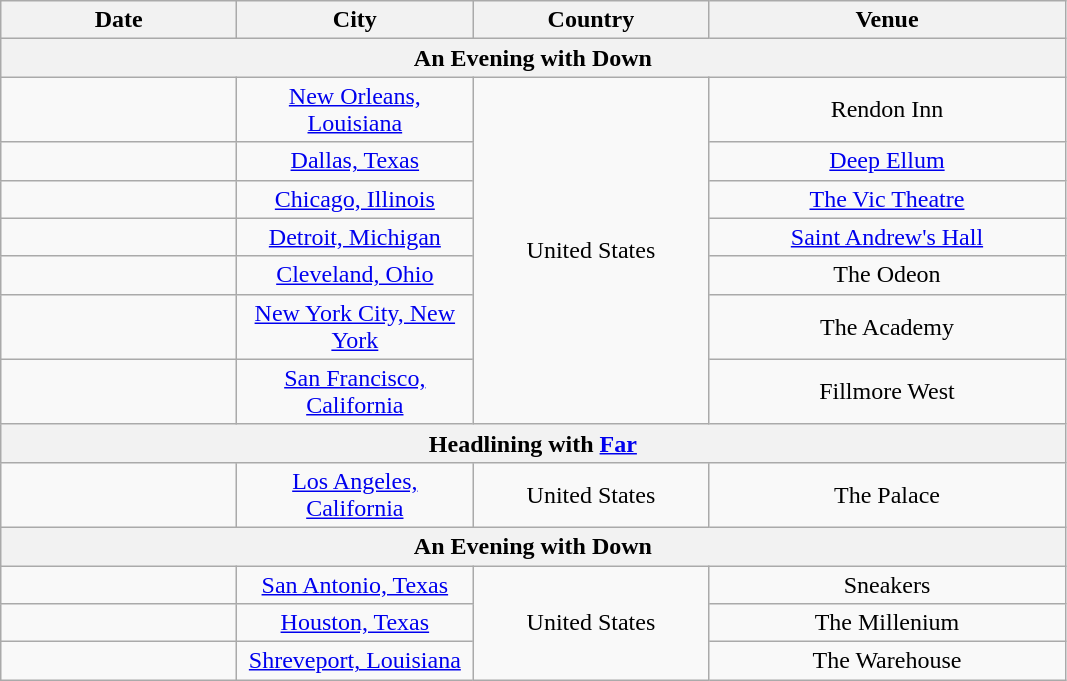<table class="wikitable" style="text-align:center;">
<tr>
<th style="width:150px;">Date</th>
<th style="width:150px;">City</th>
<th style="width:150px;">Country</th>
<th style="width:230px;">Venue</th>
</tr>
<tr>
<th colspan="4">An Evening with Down</th>
</tr>
<tr>
<td></td>
<td><a href='#'>New Orleans, Louisiana</a></td>
<td rowspan="7">United States</td>
<td>Rendon Inn</td>
</tr>
<tr>
<td></td>
<td><a href='#'>Dallas, Texas</a></td>
<td><a href='#'>Deep Ellum</a></td>
</tr>
<tr>
<td></td>
<td><a href='#'>Chicago, Illinois</a></td>
<td><a href='#'>The Vic Theatre</a></td>
</tr>
<tr>
<td></td>
<td><a href='#'>Detroit, Michigan</a></td>
<td><a href='#'>Saint Andrew's Hall</a></td>
</tr>
<tr>
<td></td>
<td><a href='#'>Cleveland, Ohio</a></td>
<td>The Odeon</td>
</tr>
<tr>
<td></td>
<td><a href='#'>New York City, New York</a></td>
<td>The Academy</td>
</tr>
<tr>
<td></td>
<td><a href='#'>San Francisco, California</a></td>
<td>Fillmore West</td>
</tr>
<tr>
<th colspan="4">Headlining with <a href='#'>Far</a></th>
</tr>
<tr>
<td></td>
<td><a href='#'>Los Angeles, California</a></td>
<td>United States</td>
<td>The Palace</td>
</tr>
<tr>
<th colspan="4">An Evening with Down</th>
</tr>
<tr>
<td></td>
<td><a href='#'>San Antonio, Texas</a></td>
<td rowspan="3">United States</td>
<td>Sneakers</td>
</tr>
<tr>
<td></td>
<td><a href='#'>Houston, Texas</a></td>
<td>The Millenium</td>
</tr>
<tr>
<td></td>
<td><a href='#'>Shreveport, Louisiana</a></td>
<td>The Warehouse</td>
</tr>
</table>
